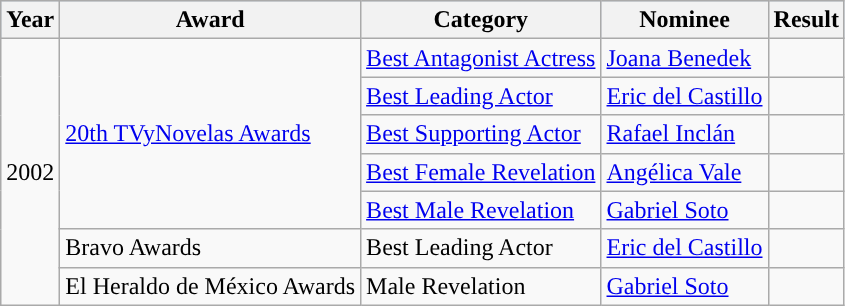<table class="wikitable">
<tr style="background:#b0c4de;">
<th>Year</th>
<th>Award</th>
<th>Category</th>
<th>Nominee</th>
<th>Result</th>
</tr>
<tr>
<td rowspan=7>2002</td>
<td rowspan=5><a href='#'>20th TVyNovelas Awards</a></td>
<td><a href='#'>Best Antagonist Actress</a></td>
<td><a href='#'>Joana Benedek</a></td>
<td></td>
</tr>
<tr>
<td><a href='#'>Best Leading Actor</a></td>
<td><a href='#'>Eric del Castillo</a></td>
<td></td>
</tr>
<tr>
<td><a href='#'>Best Supporting Actor</a></td>
<td><a href='#'>Rafael Inclán</a></td>
<td></td>
</tr>
<tr>
<td><a href='#'>Best Female Revelation</a></td>
<td><a href='#'>Angélica Vale</a></td>
<td></td>
</tr>
<tr>
<td><a href='#'>Best Male Revelation</a></td>
<td><a href='#'>Gabriel Soto</a></td>
<td></td>
</tr>
<tr>
<td>Bravo Awards</td>
<td>Best Leading Actor</td>
<td><a href='#'>Eric del Castillo</a></td>
<td></td>
</tr>
<tr>
<td>El Heraldo de México Awards</td>
<td>Male Revelation</td>
<td><a href='#'>Gabriel Soto</a></td>
<td></td>
</tr>
</table>
